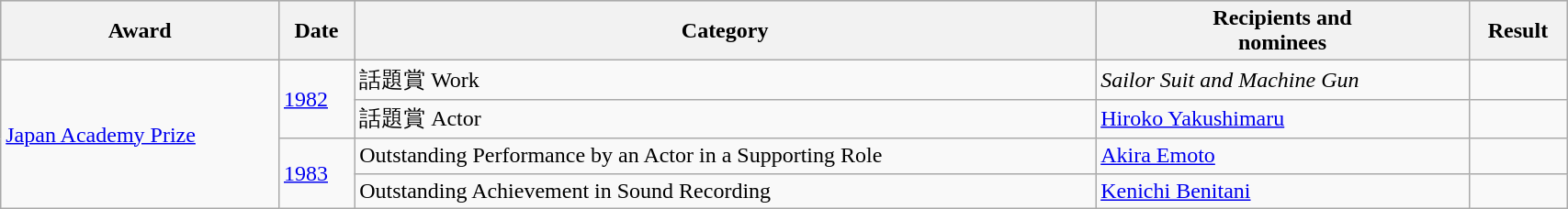<table class="wikitable sortable" width="90%">
<tr style="background:#ccc; text-align:center;">
<th>Award</th>
<th>Date</th>
<th>Category</th>
<th>Recipients and <br>nominees</th>
<th>Result</th>
</tr>
<tr>
<td rowspan="4"><a href='#'>Japan Academy Prize</a></td>
<td rowspan="2"><a href='#'>1982</a></td>
<td>話題賞 Work</td>
<td><em>Sailor Suit and Machine Gun</em></td>
<td></td>
</tr>
<tr>
<td>話題賞 Actor</td>
<td><a href='#'>Hiroko Yakushimaru</a></td>
<td></td>
</tr>
<tr>
<td rowspan="2"><a href='#'>1983</a></td>
<td>Outstanding Performance by an Actor in a Supporting Role</td>
<td><a href='#'>Akira Emoto</a></td>
<td></td>
</tr>
<tr>
<td>Outstanding Achievement in Sound Recording</td>
<td><a href='#'>Kenichi Benitani</a></td>
<td></td>
</tr>
</table>
